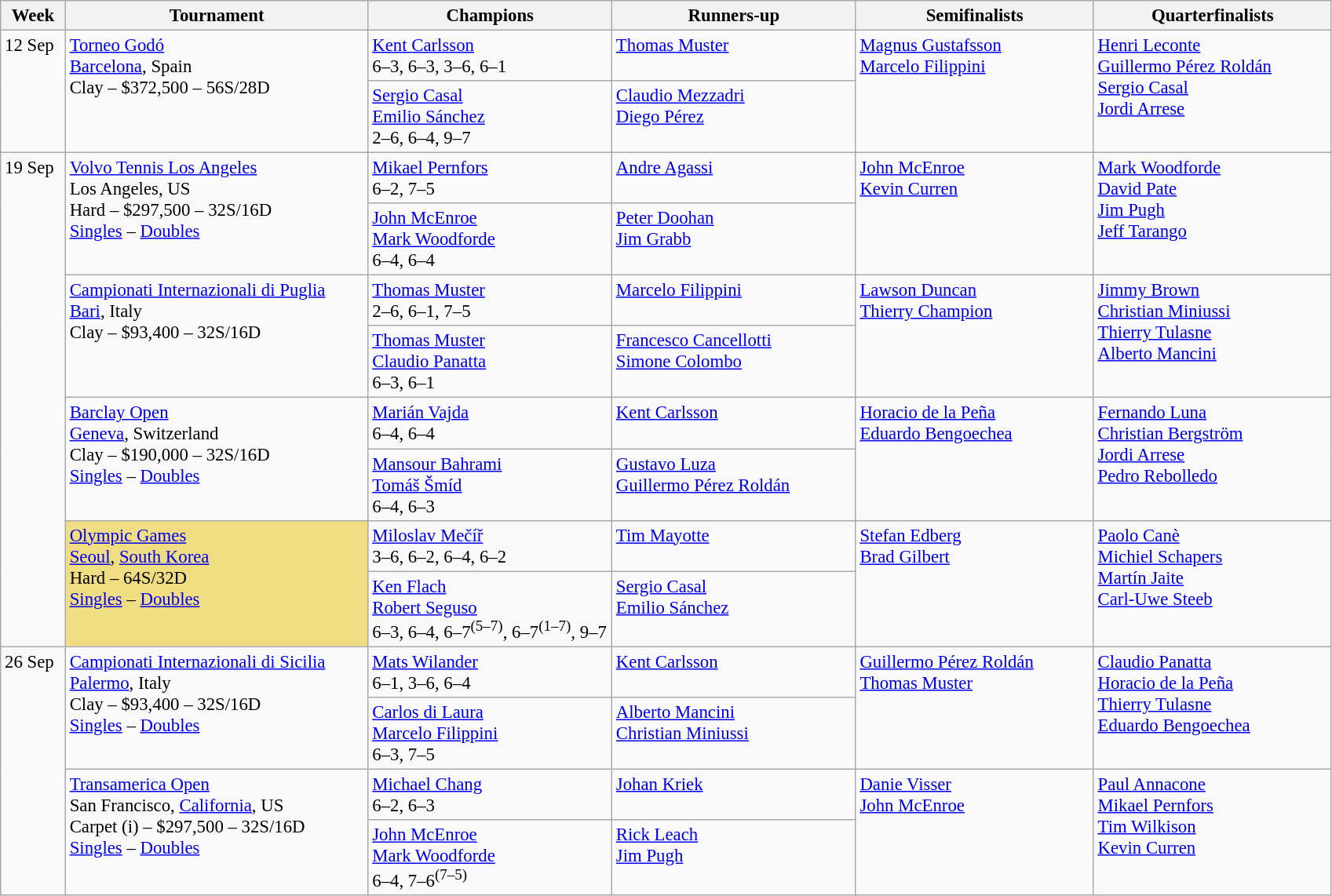<table class=wikitable style=font-size:95%>
<tr>
<th style="width:48px;">Week</th>
<th style="width:250px;">Tournament</th>
<th style="width:200px;">Champions</th>
<th style="width:200px;">Runners-up</th>
<th style="width:195px;">Semifinalists</th>
<th style="width:195px;">Quarterfinalists</th>
</tr>
<tr valign=top>
<td rowspan=2>12 Sep</td>
<td rowspan=2><a href='#'>Torneo Godó</a><br> <a href='#'>Barcelona</a>, Spain <br> Clay – $372,500 – 56S/28D <br></td>
<td> <a href='#'>Kent Carlsson</a><br> 6–3, 6–3, 3–6, 6–1</td>
<td> <a href='#'>Thomas Muster</a></td>
<td rowspan=2> <a href='#'>Magnus Gustafsson</a><br> <a href='#'>Marcelo Filippini</a></td>
<td rowspan=2> <a href='#'>Henri Leconte</a><br> <a href='#'>Guillermo Pérez Roldán</a><br> <a href='#'>Sergio Casal</a><br> <a href='#'>Jordi Arrese</a></td>
</tr>
<tr valign=top>
<td> <a href='#'>Sergio Casal</a><br> <a href='#'>Emilio Sánchez</a><br> 2–6, 6–4, 9–7</td>
<td> <a href='#'>Claudio Mezzadri</a><br> <a href='#'>Diego Pérez</a></td>
</tr>
<tr valign=top>
<td rowspan=8>19 Sep</td>
<td rowspan=2><a href='#'>Volvo Tennis Los Angeles</a> <br> Los Angeles, US<br>Hard – $297,500 – 32S/16D <br> <a href='#'>Singles</a> – <a href='#'>Doubles</a></td>
<td> <a href='#'>Mikael Pernfors</a><br> 6–2, 7–5</td>
<td> <a href='#'>Andre Agassi</a></td>
<td rowspan=2> <a href='#'>John McEnroe</a><br> <a href='#'>Kevin Curren</a></td>
<td rowspan=2> <a href='#'>Mark Woodforde</a><br> <a href='#'>David Pate</a><br> <a href='#'>Jim Pugh</a><br> <a href='#'>Jeff Tarango</a></td>
</tr>
<tr valign=top>
<td> <a href='#'>John McEnroe</a><br> <a href='#'>Mark Woodforde</a><br> 6–4, 6–4</td>
<td> <a href='#'>Peter Doohan</a><br> <a href='#'>Jim Grabb</a></td>
</tr>
<tr valign=top>
<td rowspan=2><a href='#'>Campionati Internazionali di Puglia</a><br> <a href='#'>Bari</a>, Italy<br>Clay – $93,400 – 32S/16D <br></td>
<td> <a href='#'>Thomas Muster</a><br> 2–6, 6–1, 7–5</td>
<td> <a href='#'>Marcelo Filippini</a></td>
<td rowspan=2> <a href='#'>Lawson Duncan</a><br> <a href='#'>Thierry Champion</a></td>
<td rowspan=2> <a href='#'>Jimmy Brown</a><br> <a href='#'>Christian Miniussi</a><br> <a href='#'>Thierry Tulasne</a><br> <a href='#'>Alberto Mancini</a></td>
</tr>
<tr valign=top>
<td> <a href='#'>Thomas Muster</a><br> <a href='#'>Claudio Panatta</a><br> 6–3, 6–1</td>
<td> <a href='#'>Francesco Cancellotti</a><br> <a href='#'>Simone Colombo</a></td>
</tr>
<tr valign=top>
<td rowspan=2><a href='#'>Barclay Open</a><br> <a href='#'>Geneva</a>, Switzerland<br>Clay – $190,000 – 32S/16D <br> <a href='#'>Singles</a> – <a href='#'>Doubles</a></td>
<td> <a href='#'>Marián Vajda</a><br> 6–4, 6–4</td>
<td> <a href='#'>Kent Carlsson</a></td>
<td rowspan=2> <a href='#'>Horacio de la Peña</a><br> <a href='#'>Eduardo Bengoechea</a></td>
<td rowspan=2> <a href='#'>Fernando Luna</a><br> <a href='#'>Christian Bergström</a><br> <a href='#'>Jordi Arrese</a><br> <a href='#'>Pedro Rebolledo</a></td>
</tr>
<tr valign=top>
<td> <a href='#'>Mansour Bahrami</a><br> <a href='#'>Tomáš Šmíd</a><br> 6–4, 6–3</td>
<td> <a href='#'>Gustavo Luza</a><br> <a href='#'>Guillermo Pérez Roldán</a></td>
</tr>
<tr valign=top>
<td bgcolor="#F0DC82" rowspan=2><a href='#'>Olympic Games</a><br> <a href='#'>Seoul</a>, <a href='#'>South Korea</a> <br> Hard – 64S/32D <br> <a href='#'>Singles</a> – <a href='#'>Doubles</a></td>
<td> <a href='#'>Miloslav Mečíř</a><br> 3–6, 6–2, 6–4, 6–2</td>
<td> <a href='#'>Tim Mayotte</a></td>
<td rowspan=2> <a href='#'>Stefan Edberg</a><br> <a href='#'>Brad Gilbert</a></td>
<td rowspan=2> <a href='#'>Paolo Canè</a><br> <a href='#'>Michiel Schapers</a><br> <a href='#'>Martín Jaite</a><br> <a href='#'>Carl-Uwe Steeb</a></td>
</tr>
<tr valign=top>
<td> <a href='#'>Ken Flach</a><br> <a href='#'>Robert Seguso</a><br> 6–3, 6–4, 6–7<sup>(5–7)</sup>, 6–7<sup>(1–7)</sup>, 9–7</td>
<td> <a href='#'>Sergio Casal</a><br> <a href='#'>Emilio Sánchez</a></td>
</tr>
<tr valign=top>
<td rowspan=4>26 Sep</td>
<td rowspan=2><a href='#'>Campionati Internazionali di Sicilia</a><br> <a href='#'>Palermo</a>, Italy <br> Clay – $93,400 – 32S/16D <br> <a href='#'>Singles</a> – <a href='#'>Doubles</a></td>
<td> <a href='#'>Mats Wilander</a><br> 6–1, 3–6, 6–4</td>
<td> <a href='#'>Kent Carlsson</a></td>
<td rowspan=2> <a href='#'>Guillermo Pérez Roldán</a><br> <a href='#'>Thomas Muster</a></td>
<td rowspan=2> <a href='#'>Claudio Panatta</a><br> <a href='#'>Horacio de la Peña</a><br> <a href='#'>Thierry Tulasne</a><br> <a href='#'>Eduardo Bengoechea</a></td>
</tr>
<tr valign=top>
<td> <a href='#'>Carlos di Laura</a><br> <a href='#'>Marcelo Filippini</a><br> 6–3, 7–5</td>
<td> <a href='#'>Alberto Mancini</a><br> <a href='#'>Christian Miniussi</a></td>
</tr>
<tr valign=top>
<td rowspan=2><a href='#'>Transamerica Open</a><br> San Francisco, <a href='#'>California</a>, US <br> Carpet (i) – $297,500 – 32S/16D <br> <a href='#'>Singles</a> – <a href='#'>Doubles</a></td>
<td> <a href='#'>Michael Chang</a><br> 6–2, 6–3</td>
<td> <a href='#'>Johan Kriek</a></td>
<td rowspan=2> <a href='#'>Danie Visser</a><br> <a href='#'>John McEnroe</a></td>
<td rowspan=2> <a href='#'>Paul Annacone</a><br> <a href='#'>Mikael Pernfors</a><br> <a href='#'>Tim Wilkison</a><br> <a href='#'>Kevin Curren</a></td>
</tr>
<tr valign=top>
<td> <a href='#'>John McEnroe</a><br> <a href='#'>Mark Woodforde</a><br> 6–4, 7–6<sup>(7–5)</sup></td>
<td> <a href='#'>Rick Leach</a><br> <a href='#'>Jim Pugh</a></td>
</tr>
</table>
